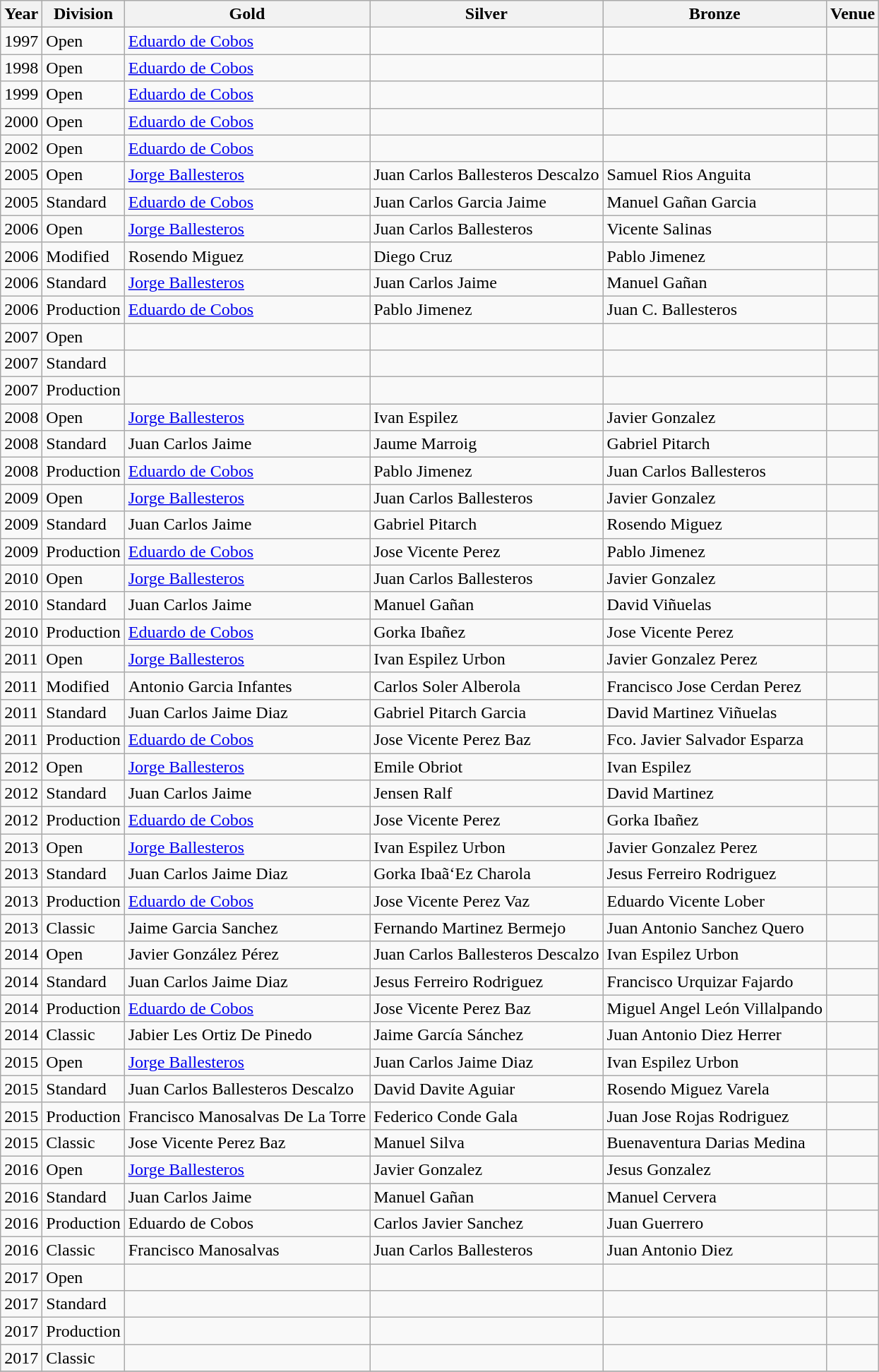<table class="wikitable sortable" style="text-align: left;">
<tr>
<th>Year</th>
<th>Division</th>
<th> Gold</th>
<th> Silver</th>
<th> Bronze</th>
<th>Venue</th>
</tr>
<tr>
<td>1997</td>
<td>Open</td>
<td> <a href='#'>Eduardo de Cobos</a></td>
<td></td>
<td></td>
<td></td>
</tr>
<tr>
<td>1998</td>
<td>Open</td>
<td> <a href='#'>Eduardo de Cobos</a></td>
<td></td>
<td></td>
<td></td>
</tr>
<tr>
<td>1999</td>
<td>Open</td>
<td> <a href='#'>Eduardo de Cobos</a></td>
<td></td>
<td></td>
<td></td>
</tr>
<tr>
<td>2000</td>
<td>Open</td>
<td> <a href='#'>Eduardo de Cobos</a></td>
<td></td>
<td></td>
<td></td>
</tr>
<tr>
<td>2002</td>
<td>Open</td>
<td> <a href='#'>Eduardo de Cobos</a></td>
<td></td>
<td></td>
<td></td>
</tr>
<tr>
<td>2005</td>
<td>Open</td>
<td> <a href='#'>Jorge Ballesteros</a></td>
<td> Juan Carlos Ballesteros Descalzo</td>
<td> Samuel Rios Anguita</td>
<td></td>
</tr>
<tr>
<td>2005</td>
<td>Standard</td>
<td> <a href='#'>Eduardo de Cobos</a></td>
<td> Juan Carlos Garcia Jaime</td>
<td> Manuel Gañan Garcia</td>
<td></td>
</tr>
<tr>
<td>2006</td>
<td>Open</td>
<td> <a href='#'>Jorge Ballesteros</a></td>
<td> Juan Carlos Ballesteros</td>
<td> Vicente Salinas</td>
<td></td>
</tr>
<tr>
<td>2006</td>
<td>Modified</td>
<td> Rosendo Miguez</td>
<td> Diego Cruz</td>
<td> Pablo Jimenez</td>
<td></td>
</tr>
<tr>
<td>2006</td>
<td>Standard</td>
<td> <a href='#'>Jorge Ballesteros</a></td>
<td> Juan Carlos Jaime</td>
<td> Manuel Gañan</td>
<td></td>
</tr>
<tr>
<td>2006</td>
<td>Production</td>
<td> <a href='#'>Eduardo de Cobos</a></td>
<td> Pablo Jimenez</td>
<td> Juan C. Ballesteros</td>
<td></td>
</tr>
<tr>
<td>2007</td>
<td>Open</td>
<td></td>
<td></td>
<td></td>
<td></td>
</tr>
<tr>
<td>2007</td>
<td>Standard</td>
<td></td>
<td></td>
<td></td>
<td></td>
</tr>
<tr>
<td>2007</td>
<td>Production</td>
<td></td>
<td></td>
<td></td>
<td></td>
</tr>
<tr>
<td>2008</td>
<td>Open</td>
<td> <a href='#'>Jorge Ballesteros</a></td>
<td> Ivan Espilez</td>
<td> Javier Gonzalez</td>
<td></td>
</tr>
<tr>
<td>2008</td>
<td>Standard</td>
<td> Juan Carlos Jaime</td>
<td> Jaume Marroig</td>
<td> Gabriel Pitarch</td>
<td></td>
</tr>
<tr>
<td>2008</td>
<td>Production</td>
<td> <a href='#'>Eduardo de Cobos</a></td>
<td> Pablo Jimenez</td>
<td> Juan Carlos Ballesteros</td>
<td></td>
</tr>
<tr>
<td>2009</td>
<td>Open</td>
<td> <a href='#'>Jorge Ballesteros</a></td>
<td> Juan Carlos Ballesteros</td>
<td> Javier Gonzalez</td>
<td></td>
</tr>
<tr>
<td>2009</td>
<td>Standard</td>
<td> Juan Carlos Jaime</td>
<td> Gabriel Pitarch</td>
<td> Rosendo Miguez</td>
<td></td>
</tr>
<tr>
<td>2009</td>
<td>Production</td>
<td> <a href='#'>Eduardo de Cobos</a></td>
<td> Jose Vicente Perez</td>
<td> Pablo Jimenez</td>
<td></td>
</tr>
<tr>
<td>2010</td>
<td>Open</td>
<td> <a href='#'>Jorge Ballesteros</a></td>
<td> Juan Carlos Ballesteros</td>
<td> Javier Gonzalez</td>
<td></td>
</tr>
<tr>
<td>2010</td>
<td>Standard</td>
<td> Juan Carlos Jaime</td>
<td> Manuel Gañan</td>
<td> David Viñuelas</td>
<td></td>
</tr>
<tr>
<td>2010</td>
<td>Production</td>
<td> <a href='#'>Eduardo de Cobos</a></td>
<td> Gorka Ibañez</td>
<td> Jose Vicente Perez</td>
<td></td>
</tr>
<tr>
<td>2011</td>
<td>Open</td>
<td> <a href='#'>Jorge Ballesteros</a></td>
<td> Ivan Espilez Urbon</td>
<td> Javier Gonzalez Perez</td>
<td></td>
</tr>
<tr>
<td>2011</td>
<td>Modified</td>
<td> Antonio Garcia Infantes</td>
<td> Carlos Soler Alberola</td>
<td> Francisco Jose Cerdan Perez</td>
<td></td>
</tr>
<tr>
<td>2011</td>
<td>Standard</td>
<td> Juan Carlos Jaime Diaz</td>
<td> Gabriel Pitarch Garcia</td>
<td> David Martinez Viñuelas</td>
<td></td>
</tr>
<tr>
<td>2011</td>
<td>Production</td>
<td> <a href='#'>Eduardo de Cobos</a></td>
<td> Jose Vicente Perez Baz</td>
<td> Fco. Javier Salvador Esparza</td>
<td></td>
</tr>
<tr>
<td>2012</td>
<td>Open</td>
<td> <a href='#'>Jorge Ballesteros</a></td>
<td> Emile Obriot</td>
<td> Ivan Espilez</td>
<td></td>
</tr>
<tr>
<td>2012</td>
<td>Standard</td>
<td> Juan Carlos Jaime</td>
<td> Jensen Ralf</td>
<td> David Martinez</td>
<td></td>
</tr>
<tr>
<td>2012</td>
<td>Production</td>
<td> <a href='#'>Eduardo de Cobos</a></td>
<td> Jose Vicente Perez</td>
<td> Gorka Ibañez</td>
<td></td>
</tr>
<tr>
<td>2013</td>
<td>Open</td>
<td> <a href='#'>Jorge Ballesteros</a></td>
<td> Ivan Espilez Urbon</td>
<td> Javier Gonzalez Perez</td>
<td></td>
</tr>
<tr>
<td>2013</td>
<td>Standard</td>
<td> Juan Carlos Jaime Diaz</td>
<td> Gorka Ibaã‘Ez Charola</td>
<td> Jesus Ferreiro Rodriguez</td>
<td></td>
</tr>
<tr>
<td>2013</td>
<td>Production</td>
<td> <a href='#'>Eduardo de Cobos</a></td>
<td> Jose Vicente Perez Vaz</td>
<td> Eduardo Vicente Lober</td>
<td></td>
</tr>
<tr>
<td>2013</td>
<td>Classic</td>
<td> Jaime Garcia Sanchez</td>
<td> Fernando Martinez Bermejo</td>
<td> Juan Antonio Sanchez Quero</td>
<td></td>
</tr>
<tr>
<td>2014</td>
<td>Open</td>
<td> Javier González Pérez</td>
<td> Juan Carlos Ballesteros Descalzo</td>
<td> Ivan Espilez Urbon</td>
<td></td>
</tr>
<tr>
<td>2014</td>
<td>Standard</td>
<td> Juan Carlos Jaime Diaz</td>
<td> Jesus  Ferreiro Rodriguez</td>
<td> Francisco Urquizar Fajardo</td>
<td></td>
</tr>
<tr>
<td>2014</td>
<td>Production</td>
<td> <a href='#'>Eduardo de Cobos</a></td>
<td> Jose Vicente Perez Baz</td>
<td> Miguel Angel León Villalpando</td>
<td></td>
</tr>
<tr>
<td>2014</td>
<td>Classic</td>
<td> Jabier Les Ortiz De Pinedo</td>
<td> Jaime  García Sánchez</td>
<td> Juan Antonio Diez Herrer</td>
<td></td>
</tr>
<tr>
<td>2015</td>
<td>Open</td>
<td> <a href='#'>Jorge Ballesteros</a></td>
<td> Juan Carlos Jaime Diaz</td>
<td> Ivan Espilez Urbon</td>
<td></td>
</tr>
<tr>
<td>2015</td>
<td>Standard</td>
<td> Juan Carlos Ballesteros Descalzo</td>
<td> David Davite Aguiar</td>
<td> Rosendo Miguez Varela</td>
<td></td>
</tr>
<tr>
<td>2015</td>
<td>Production</td>
<td> Francisco Manosalvas De La Torre</td>
<td> Federico Conde Gala</td>
<td> Juan Jose Rojas Rodriguez</td>
<td></td>
</tr>
<tr>
<td>2015</td>
<td>Classic</td>
<td> Jose Vicente Perez Baz</td>
<td> Manuel Silva</td>
<td> Buenaventura Darias Medina</td>
<td></td>
</tr>
<tr>
<td>2016</td>
<td>Open</td>
<td> <a href='#'>Jorge Ballesteros</a></td>
<td> Javier Gonzalez</td>
<td> Jesus Gonzalez</td>
<td></td>
</tr>
<tr>
<td>2016</td>
<td>Standard</td>
<td> Juan Carlos Jaime</td>
<td> Manuel Gañan</td>
<td> Manuel Cervera</td>
<td></td>
</tr>
<tr>
<td>2016</td>
<td>Production</td>
<td> Eduardo de Cobos</td>
<td> Carlos Javier Sanchez</td>
<td> Juan Guerrero</td>
<td></td>
</tr>
<tr>
<td>2016</td>
<td>Classic</td>
<td> Francisco Manosalvas</td>
<td> Juan Carlos Ballesteros</td>
<td> Juan Antonio Diez</td>
<td></td>
</tr>
<tr>
<td>2017</td>
<td>Open</td>
<td></td>
<td></td>
<td></td>
<td></td>
</tr>
<tr>
<td>2017</td>
<td>Standard</td>
<td></td>
<td></td>
<td></td>
<td></td>
</tr>
<tr>
<td>2017</td>
<td>Production</td>
<td></td>
<td></td>
<td></td>
<td></td>
</tr>
<tr>
<td>2017</td>
<td>Classic</td>
<td></td>
<td></td>
<td></td>
<td></td>
</tr>
<tr>
</tr>
</table>
